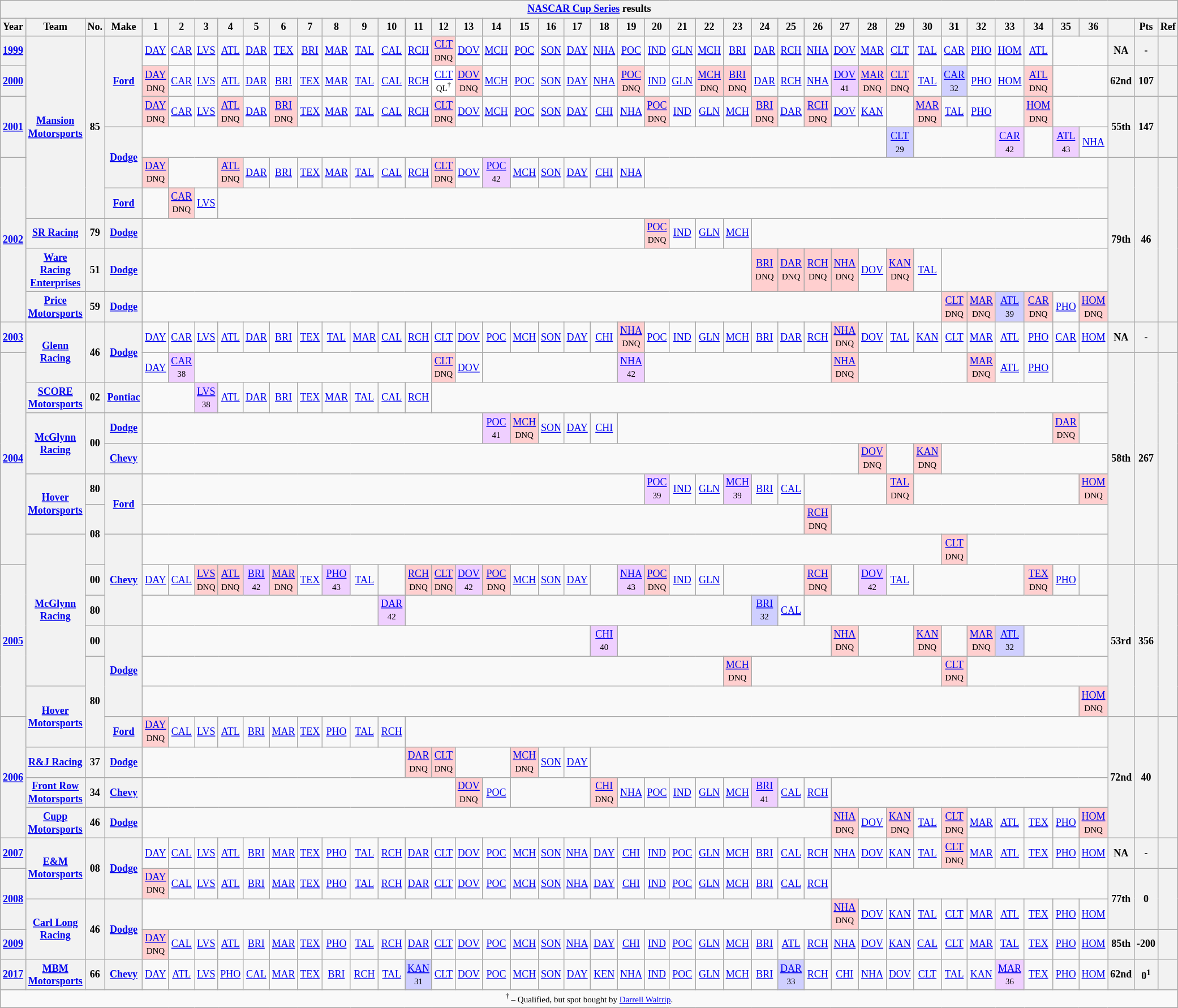<table class="wikitable" style="text-align:center; font-size:75%">
<tr>
<th colspan=45><a href='#'>NASCAR Cup Series</a> results</th>
</tr>
<tr>
<th>Year</th>
<th>Team</th>
<th>No.</th>
<th>Make</th>
<th>1</th>
<th>2</th>
<th>3</th>
<th>4</th>
<th>5</th>
<th>6</th>
<th>7</th>
<th>8</th>
<th>9</th>
<th>10</th>
<th>11</th>
<th>12</th>
<th>13</th>
<th>14</th>
<th>15</th>
<th>16</th>
<th>17</th>
<th>18</th>
<th>19</th>
<th>20</th>
<th>21</th>
<th>22</th>
<th>23</th>
<th>24</th>
<th>25</th>
<th>26</th>
<th>27</th>
<th>28</th>
<th>29</th>
<th>30</th>
<th>31</th>
<th>32</th>
<th>33</th>
<th>34</th>
<th>35</th>
<th>36</th>
<th></th>
<th>Pts</th>
<th>Ref</th>
</tr>
<tr>
<th><a href='#'>1999</a></th>
<th rowspan=6><a href='#'>Mansion Motorsports</a></th>
<th rowspan=6>85</th>
<th rowspan=3><a href='#'>Ford</a></th>
<td><a href='#'>DAY</a></td>
<td><a href='#'>CAR</a></td>
<td><a href='#'>LVS</a></td>
<td><a href='#'>ATL</a></td>
<td><a href='#'>DAR</a></td>
<td><a href='#'>TEX</a></td>
<td><a href='#'>BRI</a></td>
<td><a href='#'>MAR</a></td>
<td><a href='#'>TAL</a></td>
<td><a href='#'>CAL</a></td>
<td><a href='#'>RCH</a></td>
<td style="background:#FFCFCF;"><a href='#'>CLT</a><br><small>DNQ</small></td>
<td><a href='#'>DOV</a></td>
<td><a href='#'>MCH</a></td>
<td><a href='#'>POC</a></td>
<td><a href='#'>SON</a></td>
<td><a href='#'>DAY</a></td>
<td><a href='#'>NHA</a></td>
<td><a href='#'>POC</a></td>
<td><a href='#'>IND</a></td>
<td><a href='#'>GLN</a></td>
<td><a href='#'>MCH</a></td>
<td><a href='#'>BRI</a></td>
<td><a href='#'>DAR</a></td>
<td><a href='#'>RCH</a></td>
<td><a href='#'>NHA</a></td>
<td><a href='#'>DOV</a></td>
<td><a href='#'>MAR</a></td>
<td><a href='#'>CLT</a></td>
<td><a href='#'>TAL</a></td>
<td><a href='#'>CAR</a></td>
<td><a href='#'>PHO</a></td>
<td><a href='#'>HOM</a></td>
<td><a href='#'>ATL</a></td>
<td colspan=2></td>
<th>NA</th>
<th>-</th>
<th></th>
</tr>
<tr>
<th><a href='#'>2000</a></th>
<td style="background:#FFCFCF;"><a href='#'>DAY</a><br><small>DNQ</small></td>
<td><a href='#'>CAR</a></td>
<td><a href='#'>LVS</a></td>
<td><a href='#'>ATL</a></td>
<td><a href='#'>DAR</a></td>
<td><a href='#'>BRI</a></td>
<td><a href='#'>TEX</a></td>
<td><a href='#'>MAR</a></td>
<td><a href='#'>TAL</a></td>
<td><a href='#'>CAL</a></td>
<td><a href='#'>RCH</a></td>
<td style="background:#FFFFFF;"><a href='#'>CLT</a><br><small>QL<sup>†</sup></small></td>
<td style="background:#FFCFCF;"><a href='#'>DOV</a><br><small>DNQ</small></td>
<td><a href='#'>MCH</a></td>
<td><a href='#'>POC</a></td>
<td><a href='#'>SON</a></td>
<td><a href='#'>DAY</a></td>
<td><a href='#'>NHA</a></td>
<td style="background:#FFCFCF;"><a href='#'>POC</a><br><small>DNQ</small></td>
<td><a href='#'>IND</a></td>
<td><a href='#'>GLN</a></td>
<td style="background:#FFCFCF;"><a href='#'>MCH</a><br><small>DNQ</small></td>
<td style="background:#FFCFCF;"><a href='#'>BRI</a><br><small>DNQ</small></td>
<td><a href='#'>DAR</a></td>
<td><a href='#'>RCH</a></td>
<td><a href='#'>NHA</a></td>
<td style="background:#EFCFFF;"><a href='#'>DOV</a><br><small>41</small></td>
<td style="background:#FFCFCF;"><a href='#'>MAR</a><br><small>DNQ</small></td>
<td style="background:#FFCFCF;"><a href='#'>CLT</a><br><small>DNQ</small></td>
<td><a href='#'>TAL</a></td>
<td style="background:#CFCFFF;"><a href='#'>CAR</a><br><small>32</small></td>
<td><a href='#'>PHO</a></td>
<td><a href='#'>HOM</a></td>
<td style="background:#FFCFCF;"><a href='#'>ATL</a><br><small>DNQ</small></td>
<td colspan=2></td>
<th>62nd</th>
<th>107</th>
<th></th>
</tr>
<tr>
<th rowspan=2><a href='#'>2001</a></th>
<td style="background:#FFCFCF;"><a href='#'>DAY</a><br><small>DNQ</small></td>
<td><a href='#'>CAR</a></td>
<td><a href='#'>LVS</a></td>
<td style="background:#FFCFCF;"><a href='#'>ATL</a><br><small>DNQ</small></td>
<td><a href='#'>DAR</a></td>
<td style="background:#FFCFCF;"><a href='#'>BRI</a><br><small>DNQ</small></td>
<td><a href='#'>TEX</a></td>
<td><a href='#'>MAR</a></td>
<td><a href='#'>TAL</a></td>
<td><a href='#'>CAL</a></td>
<td><a href='#'>RCH</a></td>
<td style="background:#FFCFCF;"><a href='#'>CLT</a><br><small>DNQ</small></td>
<td><a href='#'>DOV</a></td>
<td><a href='#'>MCH</a></td>
<td><a href='#'>POC</a></td>
<td><a href='#'>SON</a></td>
<td><a href='#'>DAY</a></td>
<td><a href='#'>CHI</a></td>
<td><a href='#'>NHA</a></td>
<td style="background:#FFCFCF;"><a href='#'>POC</a><br><small>DNQ</small></td>
<td><a href='#'>IND</a></td>
<td><a href='#'>GLN</a></td>
<td><a href='#'>MCH</a></td>
<td style="background:#FFCFCF;"><a href='#'>BRI</a><br><small>DNQ</small></td>
<td><a href='#'>DAR</a></td>
<td style="background:#FFCFCF;"><a href='#'>RCH</a><br><small>DNQ</small></td>
<td><a href='#'>DOV</a></td>
<td><a href='#'>KAN</a></td>
<td></td>
<td style="background:#FFCFCF;"><a href='#'>MAR</a><br><small>DNQ</small></td>
<td><a href='#'>TAL</a></td>
<td><a href='#'>PHO</a></td>
<td></td>
<td style="background:#FFCFCF;"><a href='#'>HOM</a><br><small>DNQ</small></td>
<td colspan=2></td>
<th rowspan=2>55th</th>
<th rowspan=2>147</th>
<th rowspan=2></th>
</tr>
<tr>
<th rowspan=2><a href='#'>Dodge</a></th>
<td colspan=28></td>
<td style="background:#CFCFFF;"><a href='#'>CLT</a><br><small>29</small></td>
<td colspan=3></td>
<td style="background:#EFCFFF;"><a href='#'>CAR</a><br><small>42</small></td>
<td></td>
<td style="background:#EFCFFF;"><a href='#'>ATL</a><br><small>43</small></td>
<td><a href='#'>NHA</a></td>
</tr>
<tr>
<th rowspan=5><a href='#'>2002</a></th>
<td style="background:#FFCFCF;"><a href='#'>DAY</a><br><small>DNQ</small></td>
<td colspan=2></td>
<td style="background:#FFCFCF;"><a href='#'>ATL</a><br><small>DNQ</small></td>
<td><a href='#'>DAR</a></td>
<td><a href='#'>BRI</a></td>
<td><a href='#'>TEX</a></td>
<td><a href='#'>MAR</a></td>
<td><a href='#'>TAL</a></td>
<td><a href='#'>CAL</a></td>
<td><a href='#'>RCH</a></td>
<td style="background:#FFCFCF;"><a href='#'>CLT</a><br><small>DNQ</small></td>
<td><a href='#'>DOV</a></td>
<td style="background:#EFCFFF;"><a href='#'>POC</a><br><small>42</small></td>
<td><a href='#'>MCH</a></td>
<td><a href='#'>SON</a></td>
<td><a href='#'>DAY</a></td>
<td><a href='#'>CHI</a></td>
<td><a href='#'>NHA</a></td>
<td colspan=17></td>
<th rowspan=5>79th</th>
<th rowspan=5>46</th>
<th rowspan=5></th>
</tr>
<tr>
<th><a href='#'>Ford</a></th>
<td></td>
<td style="background:#FFCFCF;"><a href='#'>CAR</a><br><small>DNQ</small></td>
<td><a href='#'>LVS</a></td>
<td colspan=33></td>
</tr>
<tr>
<th><a href='#'>SR Racing</a></th>
<th>79</th>
<th><a href='#'>Dodge</a></th>
<td colspan=19></td>
<td style="background:#FFCFCF;"><a href='#'>POC</a><br><small>DNQ</small></td>
<td><a href='#'>IND</a></td>
<td><a href='#'>GLN</a></td>
<td><a href='#'>MCH</a></td>
<td colspan=13></td>
</tr>
<tr>
<th><a href='#'>Ware Racing Enterprises</a></th>
<th>51</th>
<th><a href='#'>Dodge</a></th>
<td colspan=23></td>
<td style="background:#FFCFCF;"><a href='#'>BRI</a><br><small>DNQ</small></td>
<td style="background:#FFCFCF;"><a href='#'>DAR</a><br><small>DNQ</small></td>
<td style="background:#FFCFCF;"><a href='#'>RCH</a><br><small>DNQ</small></td>
<td style="background:#FFCFCF;"><a href='#'>NHA</a><br><small>DNQ</small></td>
<td><a href='#'>DOV</a></td>
<td style="background:#FFCFCF;"><a href='#'>KAN</a><br><small>DNQ</small></td>
<td><a href='#'>TAL</a></td>
<td colspan=6></td>
</tr>
<tr>
<th><a href='#'>Price Motorsports</a></th>
<th>59</th>
<th><a href='#'>Dodge</a></th>
<td colspan=30></td>
<td style="background:#FFCFCF;"><a href='#'>CLT</a><br><small>DNQ</small></td>
<td style="background:#FFCFCF;"><a href='#'>MAR</a><br><small>DNQ</small></td>
<td style="background:#CFCFFF;"><a href='#'>ATL</a><br><small>39</small></td>
<td style="background:#FFCFCF;"><a href='#'>CAR</a><br><small>DNQ</small></td>
<td><a href='#'>PHO</a></td>
<td style="background:#FFCFCF;"><a href='#'>HOM</a><br><small>DNQ</small></td>
</tr>
<tr>
<th><a href='#'>2003</a></th>
<th rowspan=2><a href='#'>Glenn Racing</a></th>
<th rowspan=2>46</th>
<th rowspan=2><a href='#'>Dodge</a></th>
<td><a href='#'>DAY</a></td>
<td><a href='#'>CAR</a></td>
<td><a href='#'>LVS</a></td>
<td><a href='#'>ATL</a></td>
<td><a href='#'>DAR</a></td>
<td><a href='#'>BRI</a></td>
<td><a href='#'>TEX</a></td>
<td><a href='#'>TAL</a></td>
<td><a href='#'>MAR</a></td>
<td><a href='#'>CAL</a></td>
<td><a href='#'>RCH</a></td>
<td><a href='#'>CLT</a></td>
<td><a href='#'>DOV</a></td>
<td><a href='#'>POC</a></td>
<td><a href='#'>MCH</a></td>
<td><a href='#'>SON</a></td>
<td><a href='#'>DAY</a></td>
<td><a href='#'>CHI</a></td>
<td style="background:#FFCFCF;"><a href='#'>NHA</a><br><small>DNQ</small></td>
<td><a href='#'>POC</a></td>
<td><a href='#'>IND</a></td>
<td><a href='#'>GLN</a></td>
<td><a href='#'>MCH</a></td>
<td><a href='#'>BRI</a></td>
<td><a href='#'>DAR</a></td>
<td><a href='#'>RCH</a></td>
<td style="background:#FFCFCF;"><a href='#'>NHA</a><br><small>DNQ</small></td>
<td><a href='#'>DOV</a></td>
<td><a href='#'>TAL</a></td>
<td><a href='#'>KAN</a></td>
<td><a href='#'>CLT</a></td>
<td><a href='#'>MAR</a></td>
<td><a href='#'>ATL</a></td>
<td><a href='#'>PHO</a></td>
<td><a href='#'>CAR</a></td>
<td><a href='#'>HOM</a></td>
<th>NA</th>
<th>-</th>
<th></th>
</tr>
<tr>
<th rowspan=7><a href='#'>2004</a></th>
<td><a href='#'>DAY</a></td>
<td style="background:#EFCFFF;"><a href='#'>CAR</a><br><small>38</small></td>
<td colspan=9></td>
<td style="background:#FFCFCF;"><a href='#'>CLT</a><br><small>DNQ</small></td>
<td><a href='#'>DOV</a></td>
<td colspan=5></td>
<td style="background:#EFCFFF;"><a href='#'>NHA</a><br><small>42</small></td>
<td colspan=7></td>
<td style="background:#FFCFCF;"><a href='#'>NHA</a><br><small>DNQ</small></td>
<td colspan=4></td>
<td style="background:#FFCFCF;"><a href='#'>MAR</a><br><small>DNQ</small></td>
<td><a href='#'>ATL</a></td>
<td><a href='#'>PHO</a></td>
<td colspan=2></td>
<th rowspan=7>58th</th>
<th rowspan=7>267</th>
<th rowspan=7></th>
</tr>
<tr>
<th><a href='#'>SCORE Motorsports</a></th>
<th>02</th>
<th><a href='#'>Pontiac</a></th>
<td colspan=2></td>
<td style="background:#EFCFFF;"><a href='#'>LVS</a><br><small>38</small></td>
<td><a href='#'>ATL</a></td>
<td><a href='#'>DAR</a></td>
<td><a href='#'>BRI</a></td>
<td><a href='#'>TEX</a></td>
<td><a href='#'>MAR</a></td>
<td><a href='#'>TAL</a></td>
<td><a href='#'>CAL</a></td>
<td><a href='#'>RCH</a></td>
<td colspan=25></td>
</tr>
<tr>
<th rowspan=2><a href='#'>McGlynn Racing</a></th>
<th rowspan=2>00</th>
<th><a href='#'>Dodge</a></th>
<td colspan=13></td>
<td style="background:#EFCFFF;"><a href='#'>POC</a><br><small>41</small></td>
<td style="background:#FFCFCF;"><a href='#'>MCH</a><br><small>DNQ</small></td>
<td><a href='#'>SON</a></td>
<td><a href='#'>DAY</a></td>
<td><a href='#'>CHI</a></td>
<td colspan=16></td>
<td style="background:#FFCFCF;"><a href='#'>DAR</a><br><small>DNQ</small></td>
<td></td>
</tr>
<tr>
<th><a href='#'>Chevy</a></th>
<td colspan=27></td>
<td style="background:#FFCFCF;"><a href='#'>DOV</a><br><small>DNQ</small></td>
<td></td>
<td style="background:#FFCFCF;"><a href='#'>KAN</a><br><small>DNQ</small></td>
<td colspan=6></td>
</tr>
<tr>
<th rowspan=2><a href='#'>Hover Motorsports</a></th>
<th>80</th>
<th rowspan=2><a href='#'>Ford</a></th>
<td colspan=19></td>
<td style="background:#EFCFFF;"><a href='#'>POC</a><br><small>39</small></td>
<td><a href='#'>IND</a></td>
<td><a href='#'>GLN</a></td>
<td style="background:#EFCFFF;"><a href='#'>MCH</a><br><small>39</small></td>
<td><a href='#'>BRI</a></td>
<td><a href='#'>CAL</a></td>
<td colspan=3></td>
<td style="background:#FFCFCF;"><a href='#'>TAL</a><br><small>DNQ</small></td>
<td colspan=6></td>
<td style="background:#FFCFCF;"><a href='#'>HOM</a><br><small>DNQ</small></td>
</tr>
<tr>
<th rowspan=2>08</th>
<td colspan=25></td>
<td style="background:#FFCFCF;"><a href='#'>RCH</a><br><small>DNQ</small></td>
<td colspan=10></td>
</tr>
<tr>
<th rowspan=5><a href='#'>McGlynn Racing</a></th>
<th rowspan=3><a href='#'>Chevy</a></th>
<td colspan=30></td>
<td style="background:#FFCFCF;"><a href='#'>CLT</a><br><small>DNQ</small></td>
<td colspan=5></td>
</tr>
<tr>
<th rowspan=5><a href='#'>2005</a></th>
<th>00</th>
<td><a href='#'>DAY</a></td>
<td><a href='#'>CAL</a></td>
<td style="background:#FFCFCF;"><a href='#'>LVS</a><br><small>DNQ</small></td>
<td style="background:#FFCFCF;"><a href='#'>ATL</a><br><small>DNQ</small></td>
<td style="background:#EFCFFF;"><a href='#'>BRI</a><br><small>42</small></td>
<td style="background:#FFCFCF;"><a href='#'>MAR</a><br><small>DNQ</small></td>
<td><a href='#'>TEX</a></td>
<td style="background:#EFCFFF;"><a href='#'>PHO</a><br><small>43</small></td>
<td><a href='#'>TAL</a></td>
<td></td>
<td style="background:#FFCFCF;"><a href='#'>RCH</a><br><small>DNQ</small></td>
<td style="background:#FFCFCF;"><a href='#'>CLT</a><br><small>DNQ</small></td>
<td style="background:#EFCFFF;"><a href='#'>DOV</a><br><small>42</small></td>
<td style="background:#FFCFCF;"><a href='#'>POC</a><br><small>DNQ</small></td>
<td><a href='#'>MCH</a></td>
<td><a href='#'>SON</a></td>
<td><a href='#'>DAY</a></td>
<td></td>
<td style="background:#EFCFFF;"><a href='#'>NHA</a><br><small>43</small></td>
<td style="background:#FFCFCF;"><a href='#'>POC</a><br><small>DNQ</small></td>
<td><a href='#'>IND</a></td>
<td><a href='#'>GLN</a></td>
<td colspan=3></td>
<td style="background:#FFCFCF;"><a href='#'>RCH</a><br><small>DNQ</small></td>
<td></td>
<td style="background:#EFCFFF;"><a href='#'>DOV</a><br><small>42</small></td>
<td><a href='#'>TAL</a></td>
<td colspan=4></td>
<td style="background:#FFCFCF;"><a href='#'>TEX</a><br><small>DNQ</small></td>
<td><a href='#'>PHO</a></td>
<td></td>
<th rowspan=5>53rd</th>
<th rowspan=5>356</th>
<th rowspan=5></th>
</tr>
<tr>
<th>80</th>
<td colspan=9></td>
<td style="background:#EFCFFF;"><a href='#'>DAR</a><br><small>42</small></td>
<td colspan=13></td>
<td style="background:#CFCFFF;"><a href='#'>BRI</a><br><small>32</small></td>
<td><a href='#'>CAL</a></td>
<td colspan=11></td>
</tr>
<tr>
<th>00</th>
<th rowspan=3><a href='#'>Dodge</a></th>
<td colspan=17></td>
<td style="background:#EFCFFF;"><a href='#'>CHI</a><br><small>40</small></td>
<td colspan=8></td>
<td style="background:#FFCFCF;"><a href='#'>NHA</a><br><small>DNQ</small></td>
<td colspan=2></td>
<td style="background:#FFCFCF;"><a href='#'>KAN</a><br><small>DNQ</small></td>
<td></td>
<td style="background:#FFCFCF;"><a href='#'>MAR</a><br><small>DNQ</small></td>
<td style="background:#CFCFFF;"><a href='#'>ATL</a><br><small>32</small></td>
<td colspan=3></td>
</tr>
<tr>
<th rowspan=3>80</th>
<td colspan=22></td>
<td style="background:#FFCFCF;"><a href='#'>MCH</a><br><small>DNQ</small></td>
<td colspan=7></td>
<td style="background:#FFCFCF;"><a href='#'>CLT</a><br><small>DNQ</small></td>
<td colspan=5></td>
</tr>
<tr>
<th rowspan=2><a href='#'>Hover Motorsports</a></th>
<td colspan=35></td>
<td style="background:#FFCFCF;"><a href='#'>HOM</a><br><small>DNQ</small></td>
</tr>
<tr>
<th rowspan=4><a href='#'>2006</a></th>
<th><a href='#'>Ford</a></th>
<td style="background:#FFCFCF;"><a href='#'>DAY</a><br><small>DNQ</small></td>
<td><a href='#'>CAL</a></td>
<td><a href='#'>LVS</a></td>
<td><a href='#'>ATL</a></td>
<td><a href='#'>BRI</a></td>
<td><a href='#'>MAR</a></td>
<td><a href='#'>TEX</a></td>
<td><a href='#'>PHO</a></td>
<td><a href='#'>TAL</a></td>
<td><a href='#'>RCH</a></td>
<td colspan=26></td>
<th rowspan=4>72nd</th>
<th rowspan=4>40</th>
<th rowspan=4></th>
</tr>
<tr>
<th><a href='#'>R&J Racing</a></th>
<th>37</th>
<th><a href='#'>Dodge</a></th>
<td colspan=10></td>
<td style="background:#FFCFCF;"><a href='#'>DAR</a><br><small>DNQ</small></td>
<td style="background:#FFCFCF;"><a href='#'>CLT</a><br><small>DNQ</small></td>
<td colspan=2></td>
<td style="background:#FFCFCF;"><a href='#'>MCH</a><br><small>DNQ</small></td>
<td><a href='#'>SON</a></td>
<td><a href='#'>DAY</a></td>
<td colspan=19></td>
</tr>
<tr>
<th><a href='#'>Front Row Motorsports</a></th>
<th>34</th>
<th><a href='#'>Chevy</a></th>
<td colspan=12></td>
<td style="background:#FFCFCF;"><a href='#'>DOV</a><br><small>DNQ</small></td>
<td><a href='#'>POC</a></td>
<td colspan=3></td>
<td style="background:#FFCFCF;"><a href='#'>CHI</a><br><small>DNQ</small></td>
<td><a href='#'>NHA</a></td>
<td><a href='#'>POC</a></td>
<td><a href='#'>IND</a></td>
<td><a href='#'>GLN</a></td>
<td><a href='#'>MCH</a></td>
<td style="background:#EFCFFF;"><a href='#'>BRI</a><br><small>41</small></td>
<td><a href='#'>CAL</a></td>
<td><a href='#'>RCH</a></td>
<td colspan=10></td>
</tr>
<tr>
<th><a href='#'>Cupp Motorsports</a></th>
<th>46</th>
<th><a href='#'>Dodge</a></th>
<td colspan=26></td>
<td style="background:#FFCFCF;"><a href='#'>NHA</a><br><small>DNQ</small></td>
<td><a href='#'>DOV</a></td>
<td style="background:#FFCFCF;"><a href='#'>KAN</a><br><small>DNQ</small></td>
<td><a href='#'>TAL</a></td>
<td style="background:#FFCFCF;"><a href='#'>CLT</a><br><small>DNQ</small></td>
<td><a href='#'>MAR</a></td>
<td><a href='#'>ATL</a></td>
<td><a href='#'>TEX</a></td>
<td><a href='#'>PHO</a></td>
<td style="background:#FFCFCF;"><a href='#'>HOM</a><br><small>DNQ</small></td>
</tr>
<tr>
<th><a href='#'>2007</a></th>
<th rowspan=2><a href='#'>E&M Motorsports</a></th>
<th rowspan=2>08</th>
<th rowspan=2><a href='#'>Dodge</a></th>
<td><a href='#'>DAY</a></td>
<td><a href='#'>CAL</a></td>
<td><a href='#'>LVS</a></td>
<td><a href='#'>ATL</a></td>
<td><a href='#'>BRI</a></td>
<td><a href='#'>MAR</a></td>
<td><a href='#'>TEX</a></td>
<td><a href='#'>PHO</a></td>
<td><a href='#'>TAL</a></td>
<td><a href='#'>RCH</a></td>
<td><a href='#'>DAR</a></td>
<td><a href='#'>CLT</a></td>
<td><a href='#'>DOV</a></td>
<td><a href='#'>POC</a></td>
<td><a href='#'>MCH</a></td>
<td><a href='#'>SON</a></td>
<td><a href='#'>NHA</a></td>
<td><a href='#'>DAY</a></td>
<td><a href='#'>CHI</a></td>
<td><a href='#'>IND</a></td>
<td><a href='#'>POC</a></td>
<td><a href='#'>GLN</a></td>
<td><a href='#'>MCH</a></td>
<td><a href='#'>BRI</a></td>
<td><a href='#'>CAL</a></td>
<td><a href='#'>RCH</a></td>
<td><a href='#'>NHA</a></td>
<td><a href='#'>DOV</a></td>
<td><a href='#'>KAN</a></td>
<td><a href='#'>TAL</a></td>
<td style="background:#FFCFCF;"><a href='#'>CLT</a><br><small>DNQ</small></td>
<td><a href='#'>MAR</a></td>
<td><a href='#'>ATL</a></td>
<td><a href='#'>TEX</a></td>
<td><a href='#'>PHO</a></td>
<td><a href='#'>HOM</a></td>
<th>NA</th>
<th>-</th>
<th></th>
</tr>
<tr>
<th rowspan=2><a href='#'>2008</a></th>
<td style="background:#FFCFCF;"><a href='#'>DAY</a><br><small>DNQ</small></td>
<td><a href='#'>CAL</a></td>
<td><a href='#'>LVS</a></td>
<td><a href='#'>ATL</a></td>
<td><a href='#'>BRI</a></td>
<td><a href='#'>MAR</a></td>
<td><a href='#'>TEX</a></td>
<td><a href='#'>PHO</a></td>
<td><a href='#'>TAL</a></td>
<td><a href='#'>RCH</a></td>
<td><a href='#'>DAR</a></td>
<td><a href='#'>CLT</a></td>
<td><a href='#'>DOV</a></td>
<td><a href='#'>POC</a></td>
<td><a href='#'>MCH</a></td>
<td><a href='#'>SON</a></td>
<td><a href='#'>NHA</a></td>
<td><a href='#'>DAY</a></td>
<td><a href='#'>CHI</a></td>
<td><a href='#'>IND</a></td>
<td><a href='#'>POC</a></td>
<td><a href='#'>GLN</a></td>
<td><a href='#'>MCH</a></td>
<td><a href='#'>BRI</a></td>
<td><a href='#'>CAL</a></td>
<td><a href='#'>RCH</a></td>
<td colspan=10></td>
<th rowspan=2>77th</th>
<th rowspan=2>0</th>
<th rowspan=2></th>
</tr>
<tr>
<th rowspan=2><a href='#'>Carl Long Racing</a></th>
<th rowspan=2>46</th>
<th rowspan=2><a href='#'>Dodge</a></th>
<td colspan=26></td>
<td style="background:#FFCFCF;"><a href='#'>NHA</a><br><small>DNQ</small></td>
<td><a href='#'>DOV</a></td>
<td><a href='#'>KAN</a></td>
<td><a href='#'>TAL</a></td>
<td><a href='#'>CLT</a></td>
<td><a href='#'>MAR</a></td>
<td><a href='#'>ATL</a></td>
<td><a href='#'>TEX</a></td>
<td><a href='#'>PHO</a></td>
<td><a href='#'>HOM</a></td>
</tr>
<tr>
<th><a href='#'>2009</a></th>
<td style="background:#FFCFCF;"><a href='#'>DAY</a><br><small>DNQ</small></td>
<td><a href='#'>CAL</a></td>
<td><a href='#'>LVS</a></td>
<td><a href='#'>ATL</a></td>
<td><a href='#'>BRI</a></td>
<td><a href='#'>MAR</a></td>
<td><a href='#'>TEX</a></td>
<td><a href='#'>PHO</a></td>
<td><a href='#'>TAL</a></td>
<td><a href='#'>RCH</a></td>
<td><a href='#'>DAR</a></td>
<td><a href='#'>CLT</a></td>
<td><a href='#'>DOV</a></td>
<td><a href='#'>POC</a></td>
<td><a href='#'>MCH</a></td>
<td><a href='#'>SON</a></td>
<td><a href='#'>NHA</a></td>
<td><a href='#'>DAY</a></td>
<td><a href='#'>CHI</a></td>
<td><a href='#'>IND</a></td>
<td><a href='#'>POC</a></td>
<td><a href='#'>GLN</a></td>
<td><a href='#'>MCH</a></td>
<td><a href='#'>BRI</a></td>
<td><a href='#'>ATL</a></td>
<td><a href='#'>RCH</a></td>
<td><a href='#'>NHA</a></td>
<td><a href='#'>DOV</a></td>
<td><a href='#'>KAN</a></td>
<td><a href='#'>CAL</a></td>
<td><a href='#'>CLT</a></td>
<td><a href='#'>MAR</a></td>
<td><a href='#'>TAL</a></td>
<td><a href='#'>TEX</a></td>
<td><a href='#'>PHO</a></td>
<td><a href='#'>HOM</a></td>
<th>85th</th>
<th>-200</th>
<th></th>
</tr>
<tr>
<th><a href='#'>2017</a></th>
<th><a href='#'>MBM Motorsports</a></th>
<th>66</th>
<th><a href='#'>Chevy</a></th>
<td><a href='#'>DAY</a></td>
<td><a href='#'>ATL</a></td>
<td><a href='#'>LVS</a></td>
<td><a href='#'>PHO</a></td>
<td><a href='#'>CAL</a></td>
<td><a href='#'>MAR</a></td>
<td><a href='#'>TEX</a></td>
<td><a href='#'>BRI</a></td>
<td><a href='#'>RCH</a></td>
<td><a href='#'>TAL</a></td>
<td style="background:#CFCFFF;"><a href='#'>KAN</a><br><small>31</small></td>
<td><a href='#'>CLT</a></td>
<td><a href='#'>DOV</a></td>
<td><a href='#'>POC</a></td>
<td><a href='#'>MCH</a></td>
<td><a href='#'>SON</a></td>
<td><a href='#'>DAY</a></td>
<td><a href='#'>KEN</a></td>
<td><a href='#'>NHA</a></td>
<td><a href='#'>IND</a></td>
<td><a href='#'>POC</a></td>
<td><a href='#'>GLN</a></td>
<td><a href='#'>MCH</a></td>
<td><a href='#'>BRI</a></td>
<td style="background:#CFCFFF;"><a href='#'>DAR</a><br><small>33</small></td>
<td><a href='#'>RCH</a></td>
<td><a href='#'>CHI</a></td>
<td><a href='#'>NHA</a></td>
<td><a href='#'>DOV</a></td>
<td><a href='#'>CLT</a></td>
<td><a href='#'>TAL</a></td>
<td><a href='#'>KAN</a></td>
<td style="background:#EFCFFF;"><a href='#'>MAR</a><br><small>36</small></td>
<td><a href='#'>TEX</a></td>
<td><a href='#'>PHO</a></td>
<td><a href='#'>HOM</a></td>
<th>62nd</th>
<th>0<sup>1</sup></th>
<th></th>
</tr>
<tr>
<td colspan=43><small><sup>†</sup> – Qualified, but spot bought by <a href='#'>Darrell Waltrip</a>.</small></td>
</tr>
</table>
